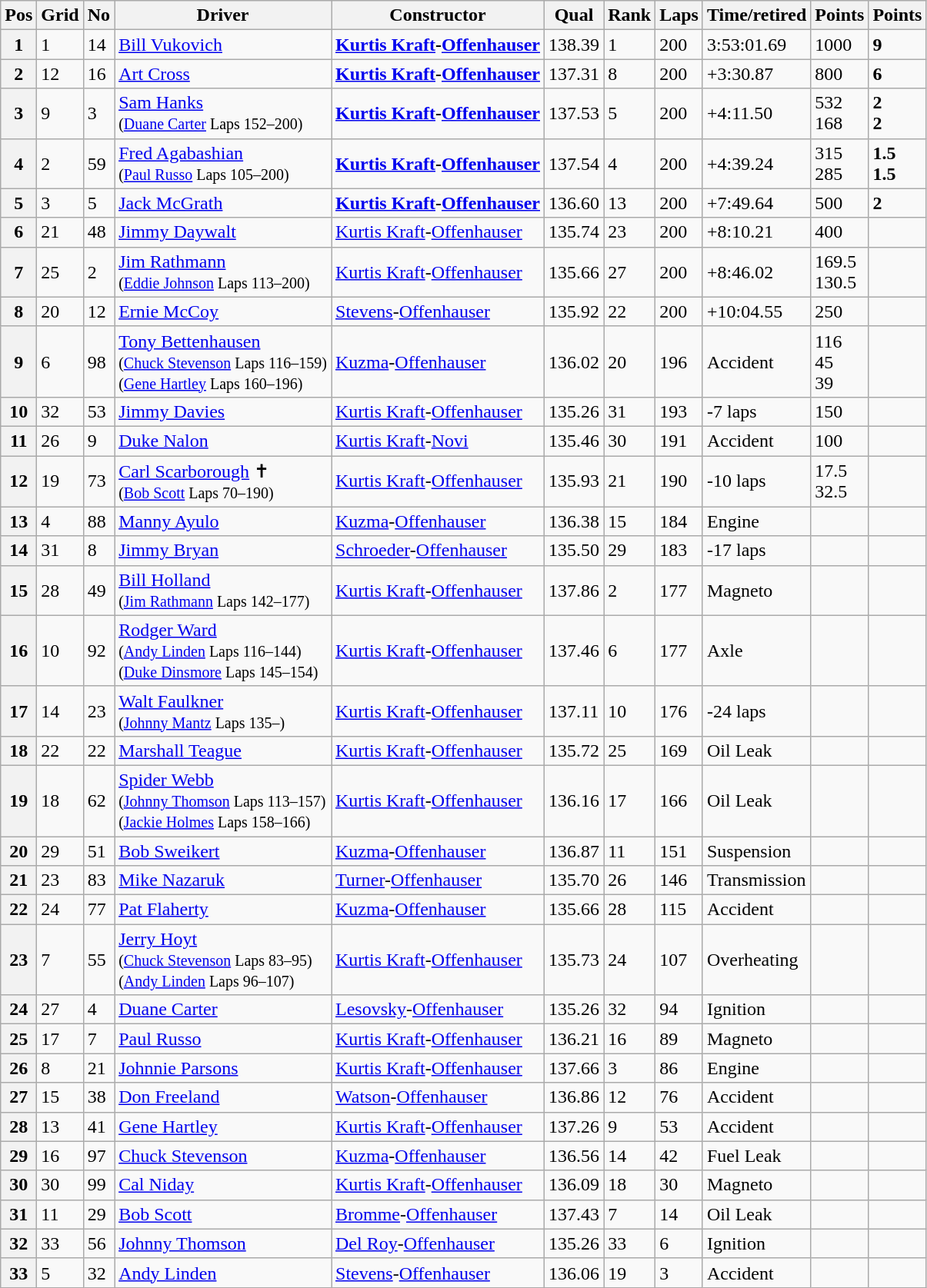<table class="wikitable">
<tr>
<th>Pos</th>
<th>Grid</th>
<th>No</th>
<th>Driver</th>
<th>Constructor</th>
<th>Qual</th>
<th>Rank</th>
<th>Laps</th>
<th>Time/retired</th>
<th>Points</th>
<th> Points</th>
</tr>
<tr>
<th>1</th>
<td>1</td>
<td>14</td>
<td> <a href='#'>Bill Vukovich</a></td>
<td><strong><a href='#'>Kurtis Kraft</a>-<a href='#'>Offenhauser</a></strong></td>
<td>138.39</td>
<td>1</td>
<td>200</td>
<td>3:53:01.69</td>
<td>1000</td>
<td><strong>9</strong></td>
</tr>
<tr>
<th>2</th>
<td>12</td>
<td>16</td>
<td> <a href='#'>Art Cross</a></td>
<td><strong><a href='#'>Kurtis Kraft</a>-<a href='#'>Offenhauser</a></strong></td>
<td>137.31</td>
<td>8</td>
<td>200</td>
<td>+3:30.87</td>
<td>800</td>
<td><strong>6</strong></td>
</tr>
<tr>
<th>3</th>
<td>9</td>
<td>3</td>
<td> <a href='#'>Sam Hanks</a><br><small>(<a href='#'>Duane Carter</a> Laps 152–200)</small></td>
<td><strong><a href='#'>Kurtis Kraft</a>-<a href='#'>Offenhauser</a></strong></td>
<td>137.53</td>
<td>5</td>
<td>200</td>
<td>+4:11.50</td>
<td>532 <br> 168</td>
<td><strong>2</strong> <br> <strong>2</strong></td>
</tr>
<tr>
<th>4</th>
<td>2</td>
<td>59</td>
<td> <a href='#'>Fred Agabashian</a><br><small>(<a href='#'>Paul Russo</a> Laps 105–200)</small></td>
<td><strong><a href='#'>Kurtis Kraft</a>-<a href='#'>Offenhauser</a></strong></td>
<td>137.54</td>
<td>4</td>
<td>200</td>
<td>+4:39.24</td>
<td>315 <br> 285</td>
<td><strong>1.5</strong> <br> <strong>1.5</strong></td>
</tr>
<tr>
<th>5</th>
<td>3</td>
<td>5</td>
<td> <a href='#'>Jack McGrath</a></td>
<td><strong><a href='#'>Kurtis Kraft</a>-<a href='#'>Offenhauser</a></strong></td>
<td>136.60</td>
<td>13</td>
<td>200</td>
<td>+7:49.64</td>
<td>500</td>
<td><strong>2</strong></td>
</tr>
<tr>
<th>6</th>
<td>21</td>
<td>48</td>
<td> <a href='#'>Jimmy Daywalt</a> <strong></strong></td>
<td><a href='#'>Kurtis Kraft</a>-<a href='#'>Offenhauser</a></td>
<td>135.74</td>
<td>23</td>
<td>200</td>
<td>+8:10.21</td>
<td>400</td>
<td></td>
</tr>
<tr>
<th>7</th>
<td>25</td>
<td>2</td>
<td> <a href='#'>Jim Rathmann</a><br><small>(<a href='#'>Eddie Johnson</a> Laps 113–200)</small></td>
<td><a href='#'>Kurtis Kraft</a>-<a href='#'>Offenhauser</a></td>
<td>135.66</td>
<td>27</td>
<td>200</td>
<td>+8:46.02</td>
<td>169.5 <br> 130.5</td>
<td></td>
</tr>
<tr>
<th>8</th>
<td>20</td>
<td>12</td>
<td> <a href='#'>Ernie McCoy</a> <strong></strong></td>
<td><a href='#'>Stevens</a>-<a href='#'>Offenhauser</a></td>
<td>135.92</td>
<td>22</td>
<td>200</td>
<td>+10:04.55</td>
<td>250</td>
<td></td>
</tr>
<tr>
<th>9</th>
<td>6</td>
<td>98</td>
<td> <a href='#'>Tony Bettenhausen</a><br><small>(<a href='#'>Chuck Stevenson</a> Laps 116–159)</small><br><small>(<a href='#'>Gene Hartley</a> Laps 160–196)</small></td>
<td><a href='#'>Kuzma</a>-<a href='#'>Offenhauser</a></td>
<td>136.02</td>
<td>20</td>
<td>196</td>
<td>Accident</td>
<td>116 <br> 45 <br> 39</td>
<td></td>
</tr>
<tr>
<th>10</th>
<td>32</td>
<td>53</td>
<td> <a href='#'>Jimmy Davies</a></td>
<td><a href='#'>Kurtis Kraft</a>-<a href='#'>Offenhauser</a></td>
<td>135.26</td>
<td>31</td>
<td>193</td>
<td>-7 laps</td>
<td>150</td>
<td></td>
</tr>
<tr>
<th>11</th>
<td>26</td>
<td>9</td>
<td> <a href='#'>Duke Nalon</a></td>
<td><a href='#'>Kurtis Kraft</a>-<a href='#'>Novi</a></td>
<td>135.46</td>
<td>30</td>
<td>191</td>
<td>Accident</td>
<td>100</td>
<td></td>
</tr>
<tr>
<th>12</th>
<td>19</td>
<td>73</td>
<td> <a href='#'>Carl Scarborough</a> ✝<br><small>(<a href='#'>Bob Scott</a> Laps 70–190)</small></td>
<td><a href='#'>Kurtis Kraft</a>-<a href='#'>Offenhauser</a></td>
<td>135.93</td>
<td>21</td>
<td>190</td>
<td>-10 laps</td>
<td>17.5 <br> 32.5</td>
<td></td>
</tr>
<tr>
<th>13</th>
<td>4</td>
<td>88</td>
<td> <a href='#'>Manny Ayulo</a></td>
<td><a href='#'>Kuzma</a>-<a href='#'>Offenhauser</a></td>
<td>136.38</td>
<td>15</td>
<td>184</td>
<td>Engine</td>
<td></td>
<td></td>
</tr>
<tr>
<th>14</th>
<td>31</td>
<td>8</td>
<td> <a href='#'>Jimmy Bryan</a></td>
<td><a href='#'>Schroeder</a>-<a href='#'>Offenhauser</a></td>
<td>135.50</td>
<td>29</td>
<td>183</td>
<td>-17 laps</td>
<td></td>
<td></td>
</tr>
<tr>
<th>15</th>
<td>28</td>
<td>49</td>
<td> <a href='#'>Bill Holland</a> <strong></strong><br><small>(<a href='#'>Jim Rathmann</a> Laps 142–177)</small></td>
<td><a href='#'>Kurtis Kraft</a>-<a href='#'>Offenhauser</a></td>
<td>137.86</td>
<td>2</td>
<td>177</td>
<td>Magneto</td>
<td></td>
<td></td>
</tr>
<tr>
<th>16</th>
<td>10</td>
<td>92</td>
<td> <a href='#'>Rodger Ward</a><br><small>(<a href='#'>Andy Linden</a> Laps 116–144)</small><br><small>(<a href='#'>Duke Dinsmore</a> Laps 145–154)</small></td>
<td><a href='#'>Kurtis Kraft</a>-<a href='#'>Offenhauser</a></td>
<td>137.46</td>
<td>6</td>
<td>177</td>
<td>Axle</td>
<td></td>
<td></td>
</tr>
<tr>
<th>17</th>
<td>14</td>
<td>23</td>
<td> <a href='#'>Walt Faulkner</a><br><small>(<a href='#'>Johnny Mantz</a> Laps 135–)</small></td>
<td><a href='#'>Kurtis Kraft</a>-<a href='#'>Offenhauser</a></td>
<td>137.11</td>
<td>10</td>
<td>176</td>
<td>-24 laps</td>
<td></td>
<td></td>
</tr>
<tr>
<th>18</th>
<td>22</td>
<td>22</td>
<td> <a href='#'>Marshall Teague</a> <strong></strong></td>
<td><a href='#'>Kurtis Kraft</a>-<a href='#'>Offenhauser</a></td>
<td>135.72</td>
<td>25</td>
<td>169</td>
<td>Oil Leak</td>
<td></td>
<td></td>
</tr>
<tr>
<th>19</th>
<td>18</td>
<td>62</td>
<td> <a href='#'>Spider Webb</a><br><small>(<a href='#'>Johnny Thomson</a> Laps 113–157)</small><br><small>(<a href='#'>Jackie Holmes</a> Laps 158–166)</small></td>
<td><a href='#'>Kurtis Kraft</a>-<a href='#'>Offenhauser</a></td>
<td>136.16</td>
<td>17</td>
<td>166</td>
<td>Oil Leak</td>
<td></td>
<td></td>
</tr>
<tr>
<th>20</th>
<td>29</td>
<td>51</td>
<td> <a href='#'>Bob Sweikert</a></td>
<td><a href='#'>Kuzma</a>-<a href='#'>Offenhauser</a></td>
<td>136.87</td>
<td>11</td>
<td>151</td>
<td>Suspension</td>
<td></td>
<td></td>
</tr>
<tr>
<th>21</th>
<td>23</td>
<td>83</td>
<td> <a href='#'>Mike Nazaruk</a></td>
<td><a href='#'>Turner</a>-<a href='#'>Offenhauser</a></td>
<td>135.70</td>
<td>26</td>
<td>146</td>
<td>Transmission</td>
<td></td>
<td></td>
</tr>
<tr>
<th>22</th>
<td>24</td>
<td>77</td>
<td> <a href='#'>Pat Flaherty</a></td>
<td><a href='#'>Kuzma</a>-<a href='#'>Offenhauser</a></td>
<td>135.66</td>
<td>28</td>
<td>115</td>
<td>Accident</td>
<td></td>
<td></td>
</tr>
<tr>
<th>23</th>
<td>7</td>
<td>55</td>
<td> <a href='#'>Jerry Hoyt</a><br><small>(<a href='#'>Chuck Stevenson</a> Laps 83–95)</small><br><small>(<a href='#'>Andy Linden</a> Laps 96–107)</small></td>
<td><a href='#'>Kurtis Kraft</a>-<a href='#'>Offenhauser</a></td>
<td>135.73</td>
<td>24</td>
<td>107</td>
<td>Overheating</td>
<td></td>
<td></td>
</tr>
<tr>
<th>24</th>
<td>27</td>
<td>4</td>
<td> <a href='#'>Duane Carter</a></td>
<td><a href='#'>Lesovsky</a>-<a href='#'>Offenhauser</a></td>
<td>135.26</td>
<td>32</td>
<td>94</td>
<td>Ignition</td>
<td></td>
<td></td>
</tr>
<tr>
<th>25</th>
<td>17</td>
<td>7</td>
<td> <a href='#'>Paul Russo</a></td>
<td><a href='#'>Kurtis Kraft</a>-<a href='#'>Offenhauser</a></td>
<td>136.21</td>
<td>16</td>
<td>89</td>
<td>Magneto</td>
<td></td>
<td></td>
</tr>
<tr>
<th>26</th>
<td>8</td>
<td>21</td>
<td> <a href='#'>Johnnie Parsons</a> <strong></strong></td>
<td><a href='#'>Kurtis Kraft</a>-<a href='#'>Offenhauser</a></td>
<td>137.66</td>
<td>3</td>
<td>86</td>
<td>Engine</td>
<td></td>
<td></td>
</tr>
<tr>
<th>27</th>
<td>15</td>
<td>38</td>
<td> <a href='#'>Don Freeland</a> <strong></strong></td>
<td><a href='#'>Watson</a>-<a href='#'>Offenhauser</a></td>
<td>136.86</td>
<td>12</td>
<td>76</td>
<td>Accident</td>
<td></td>
<td></td>
</tr>
<tr>
<th>28</th>
<td>13</td>
<td>41</td>
<td> <a href='#'>Gene Hartley</a></td>
<td><a href='#'>Kurtis Kraft</a>-<a href='#'>Offenhauser</a></td>
<td>137.26</td>
<td>9</td>
<td>53</td>
<td>Accident</td>
<td></td>
<td></td>
</tr>
<tr>
<th>29</th>
<td>16</td>
<td>97</td>
<td> <a href='#'>Chuck Stevenson</a></td>
<td><a href='#'>Kuzma</a>-<a href='#'>Offenhauser</a></td>
<td>136.56</td>
<td>14</td>
<td>42</td>
<td>Fuel Leak</td>
<td></td>
<td></td>
</tr>
<tr>
<th>30</th>
<td>30</td>
<td>99</td>
<td> <a href='#'>Cal Niday</a> <strong></strong></td>
<td><a href='#'>Kurtis Kraft</a>-<a href='#'>Offenhauser</a></td>
<td>136.09</td>
<td>18</td>
<td>30</td>
<td>Magneto</td>
<td></td>
<td></td>
</tr>
<tr>
<th>31</th>
<td>11</td>
<td>29</td>
<td> <a href='#'>Bob Scott</a></td>
<td><a href='#'>Bromme</a>-<a href='#'>Offenhauser</a></td>
<td>137.43</td>
<td>7</td>
<td>14</td>
<td>Oil Leak</td>
<td></td>
<td></td>
</tr>
<tr>
<th>32</th>
<td>33</td>
<td>56</td>
<td> <a href='#'>Johnny Thomson</a> <strong></strong></td>
<td><a href='#'>Del Roy</a>-<a href='#'>Offenhauser</a></td>
<td>135.26</td>
<td>33</td>
<td>6</td>
<td>Ignition</td>
<td></td>
<td></td>
</tr>
<tr>
<th>33</th>
<td>5</td>
<td>32</td>
<td> <a href='#'>Andy Linden</a></td>
<td><a href='#'>Stevens</a>-<a href='#'>Offenhauser</a></td>
<td>136.06</td>
<td>19</td>
<td>3</td>
<td>Accident</td>
<td></td>
<td></td>
</tr>
</table>
